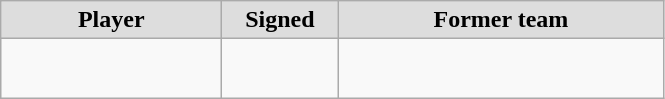<table class="wikitable" style="text-align: center">
<tr align="center" bgcolor="#dddddd">
<td style="width:140px"><strong>Player</strong></td>
<td style="width:70px"><strong>Signed</strong></td>
<td style="width:210px"><strong>Former team</strong></td>
</tr>
<tr style="height:40px">
<td></td>
<td style="font-size: 80%"></td>
<td></td>
</tr>
</table>
